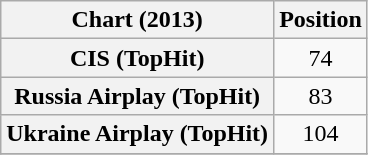<table class="wikitable sortable plainrowheaders">
<tr>
<th scope="col">Chart (2013)</th>
<th scope="col">Position</th>
</tr>
<tr>
<th scope="row">CIS (TopHit)</th>
<td style="text-align:center;">74</td>
</tr>
<tr>
<th scope="row">Russia Airplay (TopHit)</th>
<td style="text-align:center;">83</td>
</tr>
<tr>
<th scope="row">Ukraine Airplay (TopHit)</th>
<td style="text-align:center;">104</td>
</tr>
<tr>
</tr>
</table>
